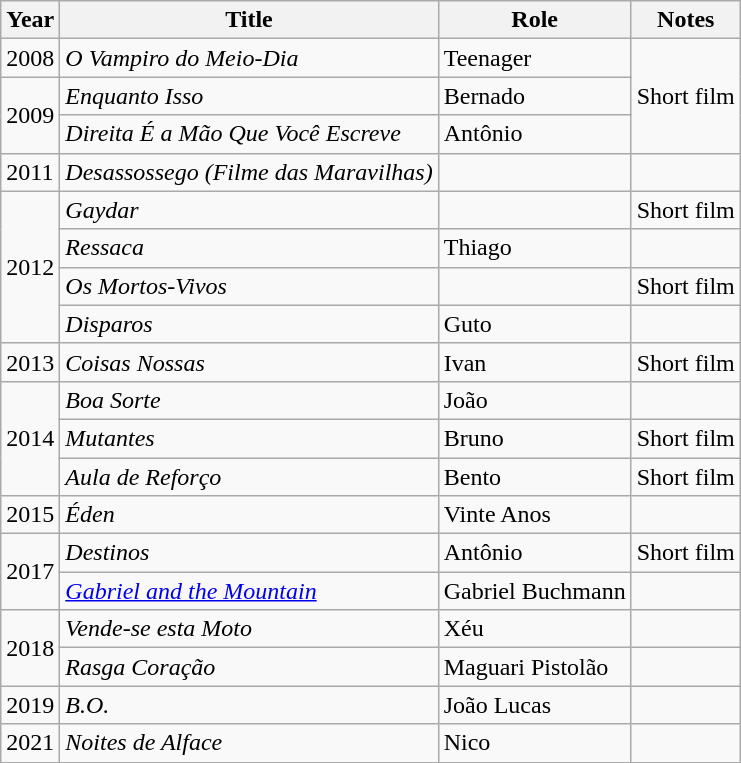<table class="wikitable">
<tr>
<th>Year</th>
<th>Title</th>
<th>Role</th>
<th>Notes</th>
</tr>
<tr>
<td>2008</td>
<td><em>O Vampiro do Meio-Dia</em></td>
<td>Teenager</td>
<td rowspan="3">Short film</td>
</tr>
<tr>
<td rowspan="2">2009</td>
<td><em>Enquanto Isso</em></td>
<td>Bernado </td>
</tr>
<tr>
<td><em>Direita É a Mão Que Você Escreve</em></td>
<td>Antônio</td>
</tr>
<tr>
<td>2011</td>
<td><em>Desassossego (Filme das Maravilhas)</em></td>
<td></td>
<td></td>
</tr>
<tr>
<td rowspan="4">2012</td>
<td><em>Gaydar</em></td>
<td></td>
<td>Short film</td>
</tr>
<tr>
<td><em>Ressaca</em></td>
<td>Thiago</td>
<td></td>
</tr>
<tr>
<td><em>Os Mortos-Vivos</em></td>
<td></td>
<td>Short film</td>
</tr>
<tr>
<td><em>Disparos</em></td>
<td>Guto</td>
<td></td>
</tr>
<tr>
<td>2013</td>
<td><em>Coisas Nossas</em></td>
<td>Ivan</td>
<td>Short film</td>
</tr>
<tr>
<td rowspan="3">2014</td>
<td><em>Boa Sorte</em></td>
<td>João</td>
<td></td>
</tr>
<tr>
<td><em>Mutantes</em></td>
<td>Bruno</td>
<td>Short film</td>
</tr>
<tr>
<td><em>Aula de Reforço</em></td>
<td>Bento</td>
<td>Short film</td>
</tr>
<tr>
<td>2015</td>
<td><em>Éden</em></td>
<td>Vinte Anos</td>
<td></td>
</tr>
<tr>
<td rowspan="2">2017</td>
<td><em>Destinos</em></td>
<td>Antônio</td>
<td>Short film</td>
</tr>
<tr>
<td><em><a href='#'>Gabriel and the Mountain</a></em></td>
<td>Gabriel Buchmann</td>
<td></td>
</tr>
<tr>
<td rowspan="2">2018</td>
<td><em>Vende-se esta Moto</em></td>
<td>Xéu</td>
<td></td>
</tr>
<tr>
<td><em>Rasga Coração</em></td>
<td>Maguari Pistolão</td>
<td></td>
</tr>
<tr>
<td>2019</td>
<td><em>B.O.</em></td>
<td>João Lucas</td>
<td></td>
</tr>
<tr>
<td>2021</td>
<td><em>Noites de Alface</em></td>
<td>Nico</td>
<td></td>
</tr>
</table>
